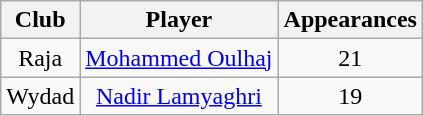<table class="wikitable" style="text-align: center">
<tr>
<th>Club</th>
<th>Player</th>
<th>Appearances</th>
</tr>
<tr>
<td>Raja</td>
<td> <a href='#'>Mohammed Oulhaj</a></td>
<td>21</td>
</tr>
<tr>
<td>Wydad</td>
<td> <a href='#'>Nadir Lamyaghri</a></td>
<td>19</td>
</tr>
</table>
